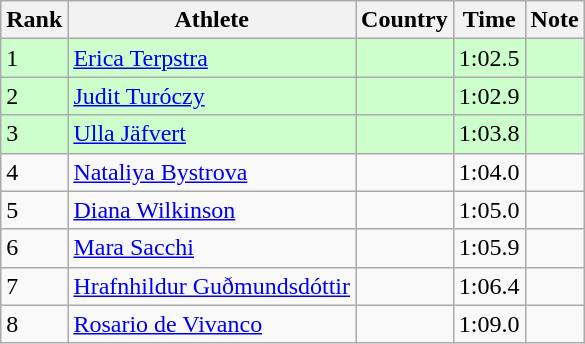<table class="wikitable sortable">
<tr>
<th>Rank</th>
<th>Athlete</th>
<th>Country</th>
<th>Time</th>
<th>Note</th>
</tr>
<tr bgcolor=#CCFFCC>
<td>1</td>
<td><a href='#'>Erica Terpstra</a></td>
<td></td>
<td>1:02.5</td>
<td></td>
</tr>
<tr bgcolor=#CCFFCC>
<td>2</td>
<td><a href='#'>Judit Turóczy</a></td>
<td></td>
<td>1:02.9</td>
<td></td>
</tr>
<tr bgcolor=#CCFFCC>
<td>3</td>
<td><a href='#'>Ulla Jäfvert</a></td>
<td></td>
<td>1:03.8</td>
<td></td>
</tr>
<tr>
<td>4</td>
<td><a href='#'>Nataliya Bystrova</a></td>
<td></td>
<td>1:04.0</td>
<td></td>
</tr>
<tr>
<td>5</td>
<td><a href='#'>Diana Wilkinson</a></td>
<td></td>
<td>1:05.0</td>
<td></td>
</tr>
<tr>
<td>6</td>
<td><a href='#'>Mara Sacchi</a></td>
<td></td>
<td>1:05.9</td>
<td></td>
</tr>
<tr>
<td>7</td>
<td><a href='#'>Hrafnhildur Guðmundsdóttir</a></td>
<td></td>
<td>1:06.4</td>
<td></td>
</tr>
<tr>
<td>8</td>
<td><a href='#'>Rosario de Vivanco</a></td>
<td></td>
<td>1:09.0</td>
<td></td>
</tr>
</table>
